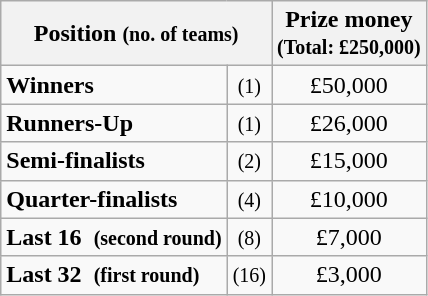<table class="wikitable">
<tr>
<th colspan=2>Position <small>(no. of teams)</small></th>
<th>Prize money<br><small>(Total: £250,000)</small></th>
</tr>
<tr>
<td><strong>Winners</strong></td>
<td align=center><small>(1)</small></td>
<td align=center>£50,000</td>
</tr>
<tr>
<td><strong>Runners-Up</strong></td>
<td align=center><small>(1)</small></td>
<td align=center>£26,000</td>
</tr>
<tr>
<td><strong>Semi-finalists</strong></td>
<td align=center><small>(2)</small></td>
<td align=center>£15,000</td>
</tr>
<tr>
<td><strong>Quarter-finalists</strong></td>
<td align=center><small>(4)</small></td>
<td align=center>£10,000</td>
</tr>
<tr>
<td><strong>Last 16  <small>(second round)</small></strong></td>
<td align=center><small>(8)</small></td>
<td align=center>£7,000</td>
</tr>
<tr>
<td><strong>Last 32  <small>(first round)</small></strong></td>
<td align=center><small>(16)</small></td>
<td align=center>£3,000</td>
</tr>
</table>
